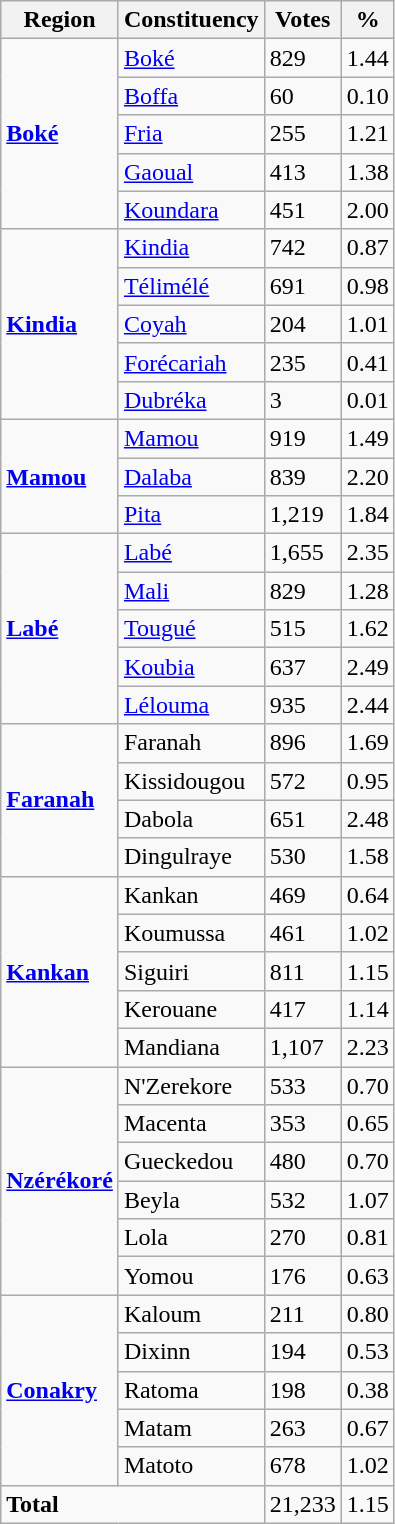<table class="wikitable">
<tr>
<th>Region</th>
<th>Constituency</th>
<th>Votes</th>
<th>%</th>
</tr>
<tr>
<td rowspan=5><strong><a href='#'>Boké</a></strong></td>
<td><a href='#'>Boké</a></td>
<td>829</td>
<td>1.44</td>
</tr>
<tr>
<td><a href='#'>Boffa</a></td>
<td>60</td>
<td>0.10</td>
</tr>
<tr>
<td><a href='#'>Fria</a></td>
<td>255</td>
<td>1.21</td>
</tr>
<tr>
<td><a href='#'>Gaoual</a></td>
<td>413</td>
<td>1.38</td>
</tr>
<tr>
<td><a href='#'>Koundara</a></td>
<td>451</td>
<td>2.00</td>
</tr>
<tr>
<td rowspan=5><strong><a href='#'>Kindia</a></strong></td>
<td><a href='#'>Kindia</a></td>
<td>742</td>
<td>0.87</td>
</tr>
<tr>
<td><a href='#'>Télimélé</a></td>
<td>691</td>
<td>0.98</td>
</tr>
<tr>
<td><a href='#'>Coyah</a></td>
<td>204</td>
<td>1.01</td>
</tr>
<tr>
<td><a href='#'>Forécariah</a></td>
<td>235</td>
<td>0.41</td>
</tr>
<tr>
<td><a href='#'>Dubréka</a></td>
<td>3</td>
<td>0.01</td>
</tr>
<tr>
<td rowspan=3><strong><a href='#'>Mamou</a></strong></td>
<td><a href='#'>Mamou</a></td>
<td>919</td>
<td>1.49</td>
</tr>
<tr>
<td><a href='#'>Dalaba</a></td>
<td>839</td>
<td>2.20</td>
</tr>
<tr>
<td><a href='#'>Pita</a></td>
<td>1,219</td>
<td>1.84</td>
</tr>
<tr>
<td rowspan=5><strong><a href='#'>Labé</a></strong></td>
<td><a href='#'>Labé</a></td>
<td>1,655</td>
<td>2.35</td>
</tr>
<tr>
<td><a href='#'>Mali</a></td>
<td>829</td>
<td>1.28</td>
</tr>
<tr>
<td><a href='#'>Tougué</a></td>
<td>515</td>
<td>1.62</td>
</tr>
<tr>
<td><a href='#'>Koubia</a></td>
<td>637</td>
<td>2.49</td>
</tr>
<tr>
<td><a href='#'>Lélouma</a></td>
<td>935</td>
<td>2.44</td>
</tr>
<tr>
<td rowspan=4><strong><a href='#'>Faranah</a></strong></td>
<td>Faranah</td>
<td>896</td>
<td>1.69</td>
</tr>
<tr>
<td>Kissidougou</td>
<td>572</td>
<td>0.95</td>
</tr>
<tr>
<td>Dabola</td>
<td>651</td>
<td>2.48</td>
</tr>
<tr>
<td>Dingulraye</td>
<td>530</td>
<td>1.58</td>
</tr>
<tr>
<td rowspan=5><strong><a href='#'>Kankan</a></strong></td>
<td>Kankan</td>
<td>469</td>
<td>0.64</td>
</tr>
<tr>
<td>Koumussa</td>
<td>461</td>
<td>1.02</td>
</tr>
<tr>
<td>Siguiri</td>
<td>811</td>
<td>1.15</td>
</tr>
<tr>
<td>Kerouane</td>
<td>417</td>
<td>1.14</td>
</tr>
<tr>
<td>Mandiana</td>
<td>1,107</td>
<td>2.23</td>
</tr>
<tr>
<td rowspan=6><strong><a href='#'>Nzérékoré</a></strong></td>
<td>N'Zerekore</td>
<td>533</td>
<td>0.70</td>
</tr>
<tr>
<td>Macenta</td>
<td>353</td>
<td>0.65</td>
</tr>
<tr>
<td>Gueckedou</td>
<td>480</td>
<td>0.70</td>
</tr>
<tr>
<td>Beyla</td>
<td>532</td>
<td>1.07</td>
</tr>
<tr>
<td>Lola</td>
<td>270</td>
<td>0.81</td>
</tr>
<tr>
<td>Yomou</td>
<td>176</td>
<td>0.63</td>
</tr>
<tr>
<td rowspan=5><strong><a href='#'>Conakry</a></strong></td>
<td>Kaloum</td>
<td>211</td>
<td>0.80</td>
</tr>
<tr>
<td>Dixinn</td>
<td>194</td>
<td>0.53</td>
</tr>
<tr>
<td>Ratoma</td>
<td>198</td>
<td>0.38</td>
</tr>
<tr>
<td>Matam</td>
<td>263</td>
<td>0.67</td>
</tr>
<tr>
<td>Matoto</td>
<td>678</td>
<td>1.02</td>
</tr>
<tr>
<td colspan=2><strong>Total</strong></td>
<td>21,233</td>
<td>1.15</td>
</tr>
</table>
